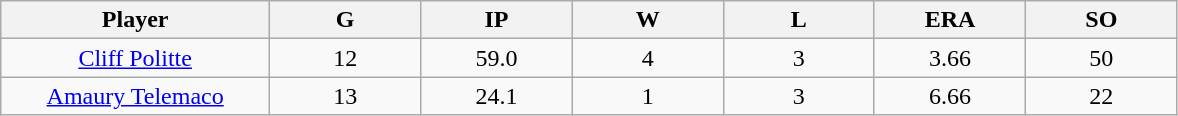<table class="wikitable sortable">
<tr>
<th bgcolor="#DDDDFF" width="16%">Player</th>
<th bgcolor="#DDDDFF" width="9%">G</th>
<th bgcolor="#DDDDFF" width="9%">IP</th>
<th bgcolor="#DDDDFF" width="9%">W</th>
<th bgcolor="#DDDDFF" width="9%">L</th>
<th bgcolor="#DDDDFF" width="9%">ERA</th>
<th bgcolor="#DDDDFF" width="9%">SO</th>
</tr>
<tr align=center>
<td><a href='#'>Cliff Politte</a></td>
<td>12</td>
<td>59.0</td>
<td>4</td>
<td>3</td>
<td>3.66</td>
<td>50</td>
</tr>
<tr align=center>
<td><a href='#'>Amaury Telemaco</a></td>
<td>13</td>
<td>24.1</td>
<td>1</td>
<td>3</td>
<td>6.66</td>
<td>22</td>
</tr>
</table>
